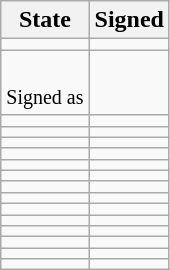<table class="wikitable sortable">
<tr>
<th>State</th>
<th>Signed</th>
</tr>
<tr>
<td></td>
<td></td>
</tr>
<tr>
<td><br><small>Signed as </small></td>
<td></td>
</tr>
<tr>
<td></td>
<td></td>
</tr>
<tr>
<td></td>
<td></td>
</tr>
<tr>
<td></td>
<td></td>
</tr>
<tr>
<td></td>
<td></td>
</tr>
<tr>
<td></td>
<td></td>
</tr>
<tr>
<td></td>
<td></td>
</tr>
<tr>
<td></td>
<td></td>
</tr>
<tr>
<td></td>
<td></td>
</tr>
<tr>
<td></td>
<td></td>
</tr>
<tr>
<td></td>
<td></td>
</tr>
<tr>
<td></td>
<td></td>
</tr>
<tr>
<td></td>
<td></td>
</tr>
<tr>
<td></td>
<td></td>
</tr>
<tr>
<td></td>
<td></td>
</tr>
</table>
